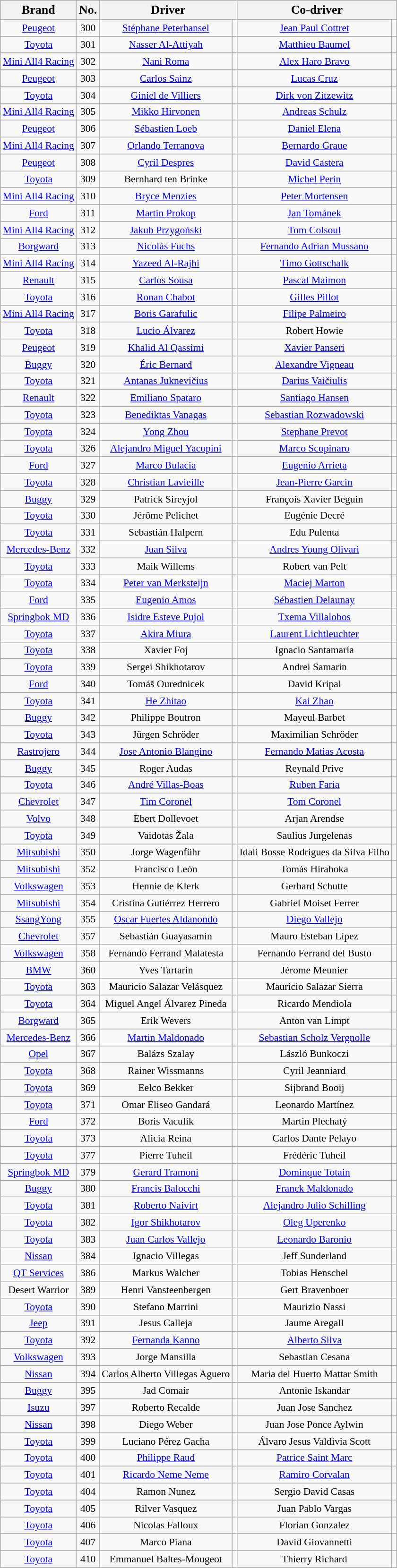<table class="wikitable sortable" style="font-size:90%;">
<tr>
<th><big>Brand</big></th>
<th><big>No.</big></th>
<th colspan=2><big>Driver</big></th>
<th colspan=2><big>Co-driver</big></th>
</tr>
<tr>
<td align=center><a href='#'>Peugeot</a></td>
<td align=center>300</td>
<td align=center><a href='#'>Stéphane Peterhansel</a></td>
<td></td>
<td align=center><a href='#'>Jean Paul Cottret</a></td>
<td></td>
</tr>
<tr>
<td align=center><a href='#'>Toyota</a></td>
<td align=center>301</td>
<td align=center><a href='#'>Nasser Al-Attiyah</a></td>
<td></td>
<td align=center><a href='#'>Matthieu Baumel</a></td>
<td></td>
</tr>
<tr>
<td align=center><a href='#'>Mini All4 Racing</a></td>
<td align=center>302</td>
<td align=center><a href='#'>Nani Roma</a></td>
<td></td>
<td align=center><a href='#'>Alex Haro Bravo</a></td>
<td></td>
</tr>
<tr>
<td align=center><a href='#'>Peugeot</a></td>
<td align=center>303</td>
<td align=center><a href='#'>Carlos Sainz</a></td>
<td></td>
<td align=center><a href='#'>Lucas Cruz</a></td>
<td></td>
</tr>
<tr>
<td align=center><a href='#'>Toyota</a></td>
<td align=center>304</td>
<td align=center><a href='#'>Giniel de Villiers</a></td>
<td></td>
<td align=center><a href='#'>Dirk von Zitzewitz</a></td>
<td></td>
</tr>
<tr>
<td align=center><a href='#'>Mini All4 Racing</a></td>
<td align=center>305</td>
<td align=center><a href='#'>Mikko Hirvonen</a></td>
<td></td>
<td align=center><a href='#'>Andreas Schulz</a></td>
<td></td>
</tr>
<tr>
<td align=center><a href='#'>Peugeot</a></td>
<td align=center>306</td>
<td align=center><a href='#'>Sébastien Loeb</a></td>
<td></td>
<td align=center><a href='#'>Daniel Elena</a></td>
<td></td>
</tr>
<tr>
<td align=center><a href='#'>Mini All4 Racing</a></td>
<td align=center>307</td>
<td align=center><a href='#'>Orlando Terranova</a></td>
<td></td>
<td align=center><a href='#'>Bernardo Graue</a></td>
<td></td>
</tr>
<tr>
<td align=center><a href='#'>Peugeot</a></td>
<td align=center>308</td>
<td align=center><a href='#'>Cyril Despres</a></td>
<td></td>
<td align=center><a href='#'>David Castera</a></td>
<td></td>
</tr>
<tr>
<td align=center><a href='#'>Toyota</a></td>
<td align=center>309</td>
<td align=center>Bernhard ten Brinke</td>
<td></td>
<td align=center><a href='#'>Michel Perin</a></td>
<td></td>
</tr>
<tr>
<td align=center><a href='#'>Mini All4 Racing</a></td>
<td align=center>310</td>
<td align=center><a href='#'>Bryce Menzies</a></td>
<td></td>
<td align=center><a href='#'>Peter Mortensen</a></td>
<td></td>
</tr>
<tr>
<td align=center><a href='#'>Ford</a></td>
<td align=center>311</td>
<td align=center><a href='#'>Martin Prokop</a></td>
<td></td>
<td align=center><a href='#'>Jan Tománek</a></td>
<td></td>
</tr>
<tr>
<td align=center><a href='#'>Mini All4 Racing</a></td>
<td align=center>312</td>
<td align=center><a href='#'>Jakub Przygoński</a></td>
<td></td>
<td align=center><a href='#'>Tom Colsoul</a></td>
<td></td>
</tr>
<tr>
<td align=center><a href='#'>Borgward</a></td>
<td align=center>313</td>
<td align=center><a href='#'>Nicolás Fuchs</a></td>
<td></td>
<td align=center><a href='#'>Fernando Adrian Mussano</a></td>
<td></td>
</tr>
<tr>
<td align=center><a href='#'>Mini All4 Racing</a></td>
<td align=center>314</td>
<td align=center><a href='#'>Yazeed Al-Rajhi</a></td>
<td></td>
<td align=center><a href='#'>Timo Gottschalk</a></td>
<td></td>
</tr>
<tr>
<td align=center><a href='#'>Renault</a></td>
<td align=center>315</td>
<td align=center><a href='#'>Carlos Sousa</a></td>
<td></td>
<td align=center><a href='#'>Pascal Maimon</a></td>
<td></td>
</tr>
<tr>
<td align=center><a href='#'>Toyota</a></td>
<td align=center>316</td>
<td align=center><a href='#'>Ronan Chabot</a></td>
<td></td>
<td align=center><a href='#'>Gilles Pillot</a></td>
<td></td>
</tr>
<tr>
<td align=center><a href='#'>Mini All4 Racing</a></td>
<td align=center>317</td>
<td align=center><a href='#'>Boris Garafulic</a></td>
<td></td>
<td align=center><a href='#'>Filipe Palmeiro</a></td>
<td></td>
</tr>
<tr>
<td align=center><a href='#'>Toyota</a></td>
<td align=center>318</td>
<td align=center><a href='#'>Lucio Álvarez</a></td>
<td></td>
<td align=center>Robert Howie</td>
<td></td>
</tr>
<tr>
<td align=center><a href='#'>Peugeot</a></td>
<td align=center>319</td>
<td align=center><a href='#'>Khalid Al Qassimi</a></td>
<td></td>
<td align=center><a href='#'>Xavier Panseri</a></td>
<td></td>
</tr>
<tr>
<td align=center><a href='#'>Buggy</a></td>
<td align=center>320</td>
<td align=center><a href='#'>Éric Bernard</a></td>
<td></td>
<td align=center><a href='#'>Alexandre Vigneau</a></td>
<td></td>
</tr>
<tr>
<td align=center><a href='#'>Toyota</a></td>
<td align=center>321</td>
<td align=center><a href='#'>Antanas Juknevičius</a></td>
<td></td>
<td align=center><a href='#'>Darius Vaičiulis</a></td>
<td></td>
</tr>
<tr>
<td align=center><a href='#'>Renault</a></td>
<td align=center>322</td>
<td align=center><a href='#'>Emiliano Spataro</a></td>
<td></td>
<td align=center><a href='#'>Santiago Hansen</a></td>
<td></td>
</tr>
<tr>
<td align=center><a href='#'>Toyota</a></td>
<td align=center>323</td>
<td align=center><a href='#'>Benediktas Vanagas</a></td>
<td></td>
<td align=center><a href='#'>Sebastian Rozwadowski</a></td>
<td></td>
</tr>
<tr>
<td align=center><a href='#'>Toyota</a></td>
<td align=center>324</td>
<td align=center><a href='#'>Yong Zhou</a></td>
<td></td>
<td align=center><a href='#'>Stephane Prevot</a></td>
<td></td>
</tr>
<tr>
<td align=center><a href='#'>Toyota</a></td>
<td align=center>326</td>
<td align=center><a href='#'>Alejandro Miguel Yacopini</a></td>
<td></td>
<td align=center><a href='#'>Marco Scopinaro</a></td>
<td></td>
</tr>
<tr>
<td align=center><a href='#'>Ford</a></td>
<td align=center>327</td>
<td align=center><a href='#'>Marco Bulacia</a></td>
<td></td>
<td align=center><a href='#'>Eugenio Arrieta</a></td>
<td></td>
</tr>
<tr>
<td align=center><a href='#'>Toyota</a></td>
<td align=center>328</td>
<td align=center><a href='#'>Christian Lavieille</a></td>
<td></td>
<td align=center><a href='#'>Jean-Pierre Garcin</a></td>
<td></td>
</tr>
<tr>
<td align=center><a href='#'>Buggy</a></td>
<td align=center>329</td>
<td align=center>Patrick Sireyjol</td>
<td></td>
<td align=center>François Xavier Beguin</td>
<td></td>
</tr>
<tr>
<td align=center><a href='#'>Toyota</a></td>
<td align=center>330</td>
<td align=center>Jérôme Pelichet</td>
<td></td>
<td align=center>Eugénie Decré</td>
<td></td>
</tr>
<tr>
<td align=center><a href='#'>Toyota</a></td>
<td align=center>331</td>
<td align=center>Sebastián Halpern</td>
<td></td>
<td align=center>Edu Pulenta</td>
<td></td>
</tr>
<tr>
<td align=center><a href='#'>Mercedes-Benz</a></td>
<td align=center>332</td>
<td align=center><a href='#'>Juan Silva</a></td>
<td></td>
<td align=center><a href='#'>Andres Young Olivari</a></td>
<td></td>
</tr>
<tr>
<td align=center><a href='#'>Toyota</a></td>
<td align=center>333</td>
<td align=center>Maik Willems</td>
<td></td>
<td align=center>Robert van Pelt</td>
<td></td>
</tr>
<tr>
<td align=center><a href='#'>Toyota</a></td>
<td align=center>334</td>
<td align=center><a href='#'>Peter van Merksteijn</a></td>
<td></td>
<td align=center><a href='#'>Maciej Marton</a></td>
<td></td>
</tr>
<tr>
<td align=center><a href='#'>Ford</a></td>
<td align=center>335</td>
<td align=center><a href='#'>Eugenio Amos</a></td>
<td></td>
<td align=center><a href='#'>Sébastien Delaunay</a></td>
<td></td>
</tr>
<tr>
<td align=center><a href='#'>Springbok MD</a></td>
<td align=center>336</td>
<td align=center><a href='#'>Isidre Esteve Pujol</a></td>
<td></td>
<td align=center><a href='#'>Txema Villalobos</a></td>
<td></td>
</tr>
<tr>
<td align=center><a href='#'>Toyota</a></td>
<td align=center>337</td>
<td align=center><a href='#'>Akira Miura</a></td>
<td></td>
<td align=center><a href='#'>Laurent Lichtleuchter</a></td>
<td></td>
</tr>
<tr>
<td align=center><a href='#'>Toyota</a></td>
<td align=center>338</td>
<td align=center>Xavier Foj</td>
<td></td>
<td align=center>Ignacio Santamaría</td>
<td></td>
</tr>
<tr>
<td align=center><a href='#'>Toyota</a></td>
<td align=center>339</td>
<td align=center>Sergei Shikhotarov</td>
<td></td>
<td align=center>Andrei Samarin</td>
<td></td>
</tr>
<tr>
<td align=center><a href='#'>Ford</a></td>
<td align=center>340</td>
<td align=center>Tomáš Ourednicek</td>
<td></td>
<td align=center>David Kripal</td>
<td></td>
</tr>
<tr>
<td align=center><a href='#'>Toyota</a></td>
<td align=center>341</td>
<td align=center><a href='#'>He Zhitao</a></td>
<td></td>
<td align=center><a href='#'>Kai Zhao</a></td>
<td></td>
</tr>
<tr>
<td align=center><a href='#'>Buggy</a></td>
<td align=center>342</td>
<td align=center>Philippe Boutron</td>
<td></td>
<td align=center>Mayeul Barbet</td>
<td></td>
</tr>
<tr>
<td align=center><a href='#'>Toyota</a></td>
<td align=center>343</td>
<td align=center>Jürgen Schröder</td>
<td></td>
<td align=center>Maximilian Schröder</td>
<td></td>
</tr>
<tr>
<td align=center><a href='#'>Rastrojero</a></td>
<td align=center>344</td>
<td align=center><a href='#'>Jose Antonio Blangino</a></td>
<td></td>
<td align=center><a href='#'>Fernando Matias Acosta</a></td>
<td></td>
</tr>
<tr>
<td align=center><a href='#'>Buggy</a></td>
<td align=center>345</td>
<td align=center>Roger Audas</td>
<td></td>
<td align=center>Reynald Prive</td>
<td></td>
</tr>
<tr>
<td align=center><a href='#'>Toyota</a></td>
<td align=center>346</td>
<td align=center><a href='#'>André Villas-Boas</a></td>
<td></td>
<td align=center><a href='#'>Ruben Faria</a></td>
<td></td>
</tr>
<tr>
<td align=center><a href='#'>Chevrolet</a></td>
<td align=center>347</td>
<td align=center><a href='#'>Tim Coronel</a></td>
<td></td>
<td align=center><a href='#'>Tom Coronel</a></td>
<td></td>
</tr>
<tr>
<td align=center><a href='#'>Volvo</a></td>
<td align=center>348</td>
<td align=center>Ebert Dollevoet</td>
<td></td>
<td align=center>Arjan Arendse</td>
<td></td>
</tr>
<tr>
<td align=center><a href='#'>Toyota</a></td>
<td align=center>349</td>
<td align=center>Vaidotas Žala</td>
<td></td>
<td align=center>Saulius Jurgelenas</td>
<td></td>
</tr>
<tr>
<td align=center><a href='#'>Mitsubishi</a></td>
<td align=center>350</td>
<td align=center>Jorge Wagenführ</td>
<td></td>
<td align=center>Idali Bosse Rodrigues da Silva Filho</td>
<td></td>
</tr>
<tr>
<td align=center><a href='#'>Mitsubishi</a></td>
<td align=center>352</td>
<td align=center>Francisco León</td>
<td></td>
<td align=center>Tomás Hirahoka</td>
<td></td>
</tr>
<tr>
<td align=center><a href='#'>Volkswagen</a></td>
<td align=center>353</td>
<td align=center>Hennie de Klerk</td>
<td></td>
<td align=center>Gerhard Schutte</td>
<td></td>
</tr>
<tr>
<td align=center><a href='#'>Mitsubishi</a></td>
<td align=center>354</td>
<td align=center>Cristina Gutiérrez Herrero</td>
<td></td>
<td align=center>Gabriel Moiset Ferrer</td>
<td></td>
</tr>
<tr>
<td align=center><a href='#'>SsangYong</a></td>
<td align=center>355</td>
<td align=center><a href='#'>Oscar Fuertes Aldanondo</a></td>
<td></td>
<td align=center><a href='#'>Diego Vallejo</a></td>
<td></td>
</tr>
<tr>
<td align=center><a href='#'>Chevrolet</a></td>
<td align=center>357</td>
<td align=center>Sebastián Guayasamín</td>
<td></td>
<td align=center>Mauro Esteban Lípez</td>
<td></td>
</tr>
<tr>
<td align=center><a href='#'>Volkswagen</a></td>
<td align=center>358</td>
<td align=center>Fernando Ferrand Malatesta</td>
<td></td>
<td align=center>Fernando Ferrand del Busto</td>
<td></td>
</tr>
<tr>
<td align=center><a href='#'>BMW</a></td>
<td align=center>360</td>
<td align=center>Yves Tartarin</td>
<td></td>
<td align=center>Jérome Meunier</td>
<td></td>
</tr>
<tr>
<td align=center><a href='#'>Toyota</a></td>
<td align=center>363</td>
<td align=center>Mauricio Salazar Velásquez</td>
<td></td>
<td align=center>Mauricio Salazar Sierra</td>
<td></td>
</tr>
<tr>
<td align=center><a href='#'>Toyota</a></td>
<td align=center>364</td>
<td align=center>Miguel Angel Álvarez Pineda</td>
<td></td>
<td align=center>Ricardo Mendiola</td>
<td></td>
</tr>
<tr>
<td align=center><a href='#'>Borgward</a></td>
<td align=center>365</td>
<td align=center>Erik Wevers</td>
<td></td>
<td align=center>Anton van Limpt</td>
<td></td>
</tr>
<tr>
<td align=center><a href='#'>Mercedes-Benz</a></td>
<td align=center>366</td>
<td align=center><a href='#'>Martin Maldonado</a></td>
<td></td>
<td align=center><a href='#'>Sebastian Scholz Vergnolle</a></td>
<td></td>
</tr>
<tr>
<td align=center><a href='#'>Opel</a></td>
<td align=center>367</td>
<td align=center>Balázs Szalay</td>
<td></td>
<td align=center>László Bunkoczi</td>
<td></td>
</tr>
<tr>
<td align=center><a href='#'>Toyota</a></td>
<td align=center>368</td>
<td align=center>Rainer Wissmanns</td>
<td></td>
<td align=center>Cyril Jeanniard</td>
<td></td>
</tr>
<tr>
<td align=center><a href='#'>Toyota</a></td>
<td align=center>369</td>
<td align=center>Eelco Bekker</td>
<td></td>
<td align=center>Sijbrand Booij</td>
<td></td>
</tr>
<tr>
<td align=center><a href='#'>Toyota</a></td>
<td align=center>371</td>
<td align=center>Omar Eliseo Gandará</td>
<td></td>
<td align=center>Leonardo Martínez</td>
<td></td>
</tr>
<tr>
<td align=center><a href='#'>Ford</a></td>
<td align=center>372</td>
<td align=center>Boris Vaculík</td>
<td></td>
<td align=center>Martin Plechatý</td>
<td></td>
</tr>
<tr>
<td align=center><a href='#'>Toyota</a></td>
<td align=center>373</td>
<td align=center>Alicia Reina</td>
<td></td>
<td align=center>Carlos Dante Pelayo</td>
<td></td>
</tr>
<tr>
<td align=center><a href='#'>Toyota</a></td>
<td align=center>377</td>
<td align=center>Pierre Tuheil</td>
<td></td>
<td align=center>Frédéric Tuheil</td>
<td></td>
</tr>
<tr>
<td align=center><a href='#'>Springbok MD</a></td>
<td align=center>379</td>
<td align=center><a href='#'>Gerard Tramoni</a></td>
<td></td>
<td align=center><a href='#'>Dominque Totain</a></td>
<td></td>
</tr>
<tr>
<td align=center><a href='#'>Buggy</a></td>
<td align=center>380</td>
<td align=center><a href='#'>Francis Balocchi</a></td>
<td></td>
<td align=center><a href='#'>Franck Maldonado</a></td>
<td></td>
</tr>
<tr>
<td align=center><a href='#'>Toyota</a></td>
<td align=center>381</td>
<td align=center><a href='#'>Roberto Naivirt</a></td>
<td></td>
<td align=center><a href='#'>Alejandro Julio Schilling</a></td>
<td></td>
</tr>
<tr>
<td align=center><a href='#'>Toyota</a></td>
<td align=center>382</td>
<td align=center><a href='#'>Igor Shikhotarov</a></td>
<td></td>
<td align=center><a href='#'>Oleg Uperenko</a></td>
<td></td>
</tr>
<tr>
<td align=center><a href='#'>Toyota</a></td>
<td align=center>383</td>
<td align=center><a href='#'>Juan Carlos Vallejo</a></td>
<td></td>
<td align=center><a href='#'>Leonardo Baronio</a></td>
<td></td>
</tr>
<tr>
<td align=center><a href='#'>Nissan</a></td>
<td align=center>384</td>
<td align=center>Ignacio Villegas</td>
<td></td>
<td align=center>Jeff Sunderland</td>
<td></td>
</tr>
<tr>
<td align=center><a href='#'>QT Services</a></td>
<td align=center>386</td>
<td align=center>Markus Walcher</td>
<td></td>
<td align=center>Tobias Henschel</td>
<td></td>
</tr>
<tr>
<td align=center>Desert Warrior</td>
<td align=center>389</td>
<td align=center>Henri Vansteenbergen</td>
<td></td>
<td align=center>Gert Bravenboer</td>
<td></td>
</tr>
<tr>
<td align=center><a href='#'>Toyota</a></td>
<td align=center>390</td>
<td align=center>Stefano Marrini</td>
<td></td>
<td align=center>Maurizio Nassi</td>
<td></td>
</tr>
<tr>
<td align=center><a href='#'>Jeep</a></td>
<td align=center>391</td>
<td align=center>Jesus Calleja</td>
<td></td>
<td align=center>Jaume Aregall</td>
<td></td>
</tr>
<tr>
<td align=center><a href='#'>Toyota</a></td>
<td align=center>392</td>
<td align=center><a href='#'>Fernanda Kanno</a></td>
<td></td>
<td align=center><a href='#'>Alberto Silva</a></td>
<td></td>
</tr>
<tr>
<td align=center><a href='#'>Volkswagen</a></td>
<td align=center>393</td>
<td align=center>Jorge Mansilla</td>
<td></td>
<td align=center>Sebastian Cesana</td>
<td></td>
</tr>
<tr>
<td align=center><a href='#'>Nissan</a></td>
<td align=center>394</td>
<td align=center>Carlos Alberto Villegas Aguero</td>
<td></td>
<td align=center>Maria del Huerto Mattar Smith</td>
<td></td>
</tr>
<tr>
<td align=center><a href='#'>Buggy</a></td>
<td align=center>395</td>
<td align=center>Jad Comair</td>
<td></td>
<td align=center>Antonie Iskandar</td>
<td></td>
</tr>
<tr>
<td align=center><a href='#'>Isuzu</a></td>
<td align=center>397</td>
<td align=center>Roberto Recalde</td>
<td></td>
<td align=center>Juan Jose Sanchez</td>
<td></td>
</tr>
<tr>
<td align=center><a href='#'>Nissan</a></td>
<td align=center>398</td>
<td align=center>Diego Weber</td>
<td></td>
<td align=center>Juan Jose Ponce Aylwin</td>
<td></td>
</tr>
<tr>
<td align=center><a href='#'>Toyota</a></td>
<td align=center>399</td>
<td align=center>Luciano Pérez Gacha</td>
<td></td>
<td align=center>Álvaro Jesus Valdivia Scott</td>
<td></td>
</tr>
<tr>
<td align=center><a href='#'>Toyota</a></td>
<td align=center>400</td>
<td align=center><a href='#'>Philippe Raud</a></td>
<td></td>
<td align=center><a href='#'>Patrice Saint Marc</a></td>
<td></td>
</tr>
<tr>
<td align=center><a href='#'>Toyota</a></td>
<td align=center>401</td>
<td align=center><a href='#'>Ricardo Neme Neme</a></td>
<td></td>
<td align=center><a href='#'>Ramiro Corvalan</a></td>
<td></td>
</tr>
<tr>
<td align=center><a href='#'>Toyota</a></td>
<td align=center>404</td>
<td align=center>Ramon Nunez</td>
<td></td>
<td align=center>Sergio David Casas</td>
<td></td>
</tr>
<tr>
<td align=center><a href='#'>Toyota</a></td>
<td align=center>405</td>
<td align=center>Rilver Vasquez</td>
<td></td>
<td align=center>Juan Pablo Vargas</td>
<td></td>
</tr>
<tr>
<td align=center><a href='#'>Toyota</a></td>
<td align=center>406</td>
<td align=center>Nicolas Falloux</td>
<td></td>
<td align=center>Florian Gonzalez</td>
<td></td>
</tr>
<tr>
<td align=center><a href='#'>Toyota</a></td>
<td align=center>407</td>
<td align=center>Marco Piana</td>
<td></td>
<td align=center>David Giovannetti</td>
<td></td>
</tr>
<tr>
<td align=center><a href='#'>Toyota</a></td>
<td align=center>410</td>
<td align=center>Emmanuel Baltes-Mougeot</td>
<td></td>
<td align=center>Thierry Richard</td>
<td></td>
</tr>
</table>
